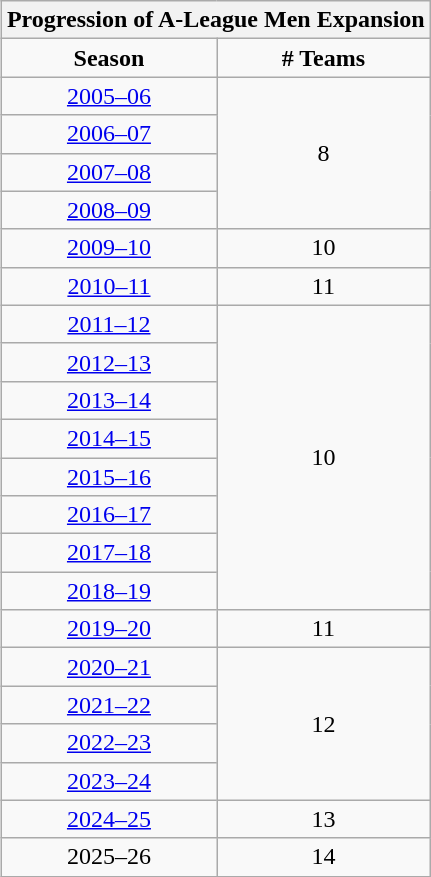<table class="wikitable" style="margin:0 1em 1em; font-size:100%; float:right; text-align:center;">
<tr>
<th colspan=2>Progression of A-League Men Expansion</th>
</tr>
<tr>
<td><strong>Season</strong></td>
<td><strong># Teams</strong></td>
</tr>
<tr>
<td><a href='#'>2005–06</a></td>
<td rowspan=4>8</td>
</tr>
<tr>
<td><a href='#'>2006–07</a></td>
</tr>
<tr>
<td><a href='#'>2007–08</a></td>
</tr>
<tr>
<td><a href='#'>2008–09</a></td>
</tr>
<tr>
<td><a href='#'>2009–10</a></td>
<td>10</td>
</tr>
<tr>
<td><a href='#'>2010–11</a></td>
<td>11</td>
</tr>
<tr>
<td><a href='#'>2011–12</a></td>
<td rowspan=8>10</td>
</tr>
<tr>
<td><a href='#'>2012–13</a></td>
</tr>
<tr>
<td><a href='#'>2013–14</a></td>
</tr>
<tr>
<td><a href='#'>2014–15</a></td>
</tr>
<tr>
<td><a href='#'>2015–16</a></td>
</tr>
<tr>
<td><a href='#'>2016–17</a></td>
</tr>
<tr>
<td><a href='#'>2017–18</a></td>
</tr>
<tr>
<td><a href='#'>2018–19</a></td>
</tr>
<tr>
<td><a href='#'>2019–20</a></td>
<td rowspan=1>11</td>
</tr>
<tr>
<td><a href='#'>2020–21</a></td>
<td rowspan=4>12</td>
</tr>
<tr>
<td><a href='#'>2021–22</a></td>
</tr>
<tr>
<td><a href='#'>2022–23</a></td>
</tr>
<tr>
<td><a href='#'>2023–24</a></td>
</tr>
<tr>
<td><a href='#'>2024–25</a></td>
<td>13</td>
</tr>
<tr>
<td>2025–26</td>
<td>14</td>
</tr>
</table>
